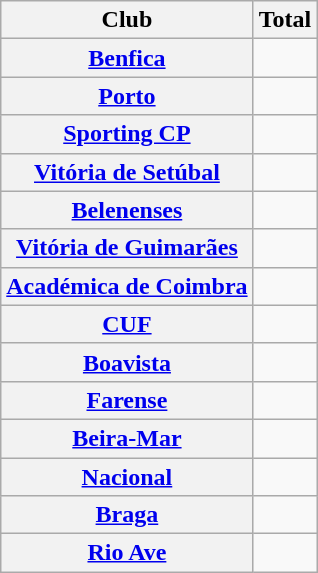<table class="sortable wikitable plainrowheaders">
<tr>
<th scope="col">Club</th>
<th scope="col">Total</th>
</tr>
<tr>
<th scope=row><a href='#'>Benfica</a></th>
<td align=center></td>
</tr>
<tr>
<th scope=row><a href='#'>Porto</a></th>
<td align=center></td>
</tr>
<tr>
<th scope=row><a href='#'>Sporting CP</a></th>
<td align=center></td>
</tr>
<tr>
<th scope=row><a href='#'>Vitória de Setúbal</a></th>
<td align=center></td>
</tr>
<tr>
<th scope=row><a href='#'>Belenenses</a></th>
<td align=center></td>
</tr>
<tr>
<th scope=row><a href='#'>Vitória de Guimarães</a></th>
<td align=center></td>
</tr>
<tr>
<th scope=row><a href='#'>Académica de Coimbra</a></th>
<td align=center></td>
</tr>
<tr>
<th scope=row><a href='#'>CUF</a></th>
<td align=center></td>
</tr>
<tr>
<th scope=row><a href='#'>Boavista</a></th>
<td align=center></td>
</tr>
<tr>
<th scope=row><a href='#'>Farense</a></th>
<td align=center></td>
</tr>
<tr>
<th scope=row><a href='#'>Beira-Mar</a></th>
<td align=center></td>
</tr>
<tr>
<th scope=row><a href='#'>Nacional</a></th>
<td align=center></td>
</tr>
<tr>
<th scope=row><a href='#'>Braga</a></th>
<td align=center></td>
</tr>
<tr>
<th scope=row><a href='#'>Rio Ave</a></th>
<td align=center></td>
</tr>
</table>
